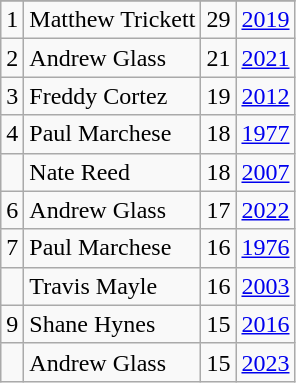<table class="wikitable" style="display:inline-table;">
<tr>
</tr>
<tr>
<td>1</td>
<td>Matthew Trickett</td>
<td>29</td>
<td><a href='#'>2019</a></td>
</tr>
<tr>
<td>2</td>
<td>Andrew Glass</td>
<td>21</td>
<td><a href='#'>2021</a></td>
</tr>
<tr>
<td>3</td>
<td>Freddy Cortez</td>
<td>19</td>
<td><a href='#'>2012</a></td>
</tr>
<tr>
<td>4</td>
<td>Paul Marchese</td>
<td>18</td>
<td><a href='#'>1977</a></td>
</tr>
<tr>
<td></td>
<td>Nate Reed</td>
<td>18</td>
<td><a href='#'>2007</a></td>
</tr>
<tr>
<td>6</td>
<td>Andrew Glass</td>
<td>17</td>
<td><a href='#'>2022</a></td>
</tr>
<tr>
<td>7</td>
<td>Paul Marchese</td>
<td>16</td>
<td><a href='#'>1976</a></td>
</tr>
<tr>
<td></td>
<td>Travis Mayle</td>
<td>16</td>
<td><a href='#'>2003</a></td>
</tr>
<tr>
<td>9</td>
<td>Shane Hynes</td>
<td>15</td>
<td><a href='#'>2016</a></td>
</tr>
<tr>
<td></td>
<td>Andrew Glass</td>
<td>15</td>
<td><a href='#'>2023</a></td>
</tr>
</table>
